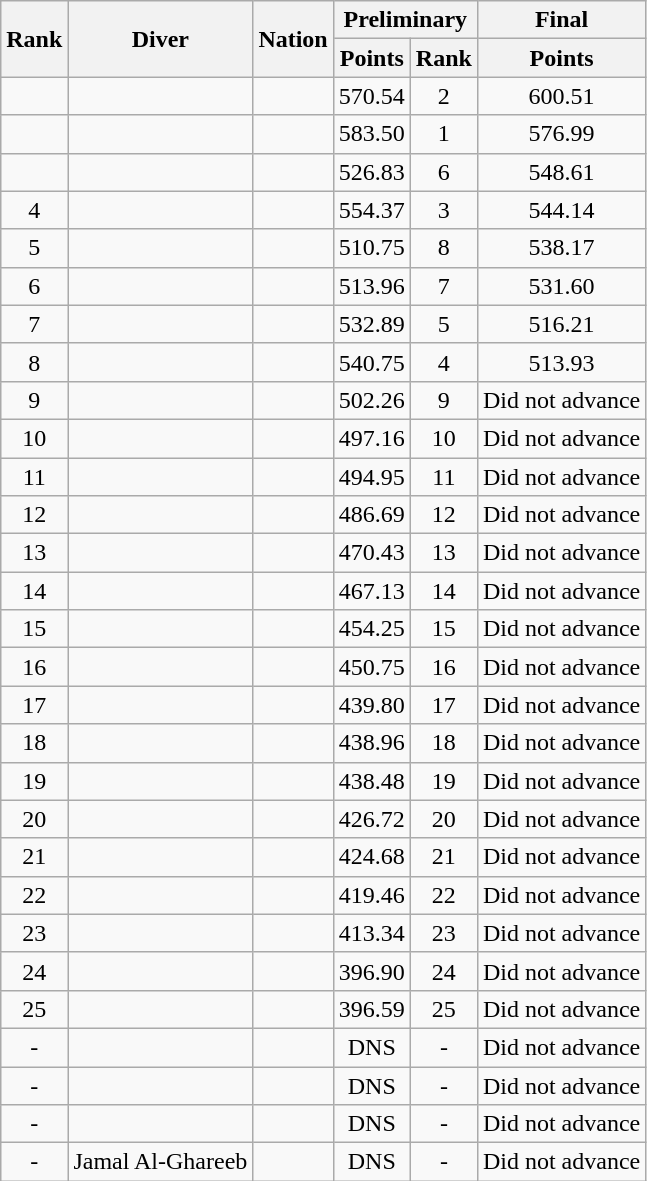<table class="wikitable sortable" style="text-align:center;">
<tr>
<th rowspan=2>Rank</th>
<th rowspan=2>Diver</th>
<th rowspan=2>Nation</th>
<th colspan=2>Preliminary</th>
<th>Final</th>
</tr>
<tr>
<th>Points</th>
<th>Rank</th>
<th>Points</th>
</tr>
<tr>
<td></td>
<td align=left></td>
<td align=left></td>
<td>570.54</td>
<td>2</td>
<td>600.51</td>
</tr>
<tr>
<td></td>
<td align=left></td>
<td align=left></td>
<td>583.50</td>
<td>1</td>
<td>576.99</td>
</tr>
<tr>
<td></td>
<td align=left></td>
<td align=left></td>
<td>526.83</td>
<td>6</td>
<td>548.61</td>
</tr>
<tr>
<td>4</td>
<td align=left></td>
<td align=left></td>
<td>554.37</td>
<td>3</td>
<td>544.14</td>
</tr>
<tr>
<td>5</td>
<td align=left></td>
<td align=left></td>
<td>510.75</td>
<td>8</td>
<td>538.17</td>
</tr>
<tr>
<td>6</td>
<td align=left></td>
<td align=left></td>
<td>513.96</td>
<td>7</td>
<td>531.60</td>
</tr>
<tr>
<td>7</td>
<td align=left></td>
<td align=left></td>
<td>532.89</td>
<td>5</td>
<td>516.21</td>
</tr>
<tr>
<td>8</td>
<td align=left></td>
<td align=left></td>
<td>540.75</td>
<td>4</td>
<td>513.93</td>
</tr>
<tr>
<td>9</td>
<td align=left></td>
<td align=left></td>
<td>502.26</td>
<td>9</td>
<td>Did not advance</td>
</tr>
<tr>
<td>10</td>
<td align=left></td>
<td align=left></td>
<td>497.16</td>
<td>10</td>
<td>Did not advance</td>
</tr>
<tr>
<td>11</td>
<td align=left></td>
<td align=left></td>
<td>494.95</td>
<td>11</td>
<td>Did not advance</td>
</tr>
<tr>
<td>12</td>
<td align=left></td>
<td align=left></td>
<td>486.69</td>
<td>12</td>
<td>Did not advance</td>
</tr>
<tr>
<td>13</td>
<td align=left></td>
<td align=left></td>
<td>470.43</td>
<td>13</td>
<td>Did not advance</td>
</tr>
<tr>
<td>14</td>
<td align=left></td>
<td align=left></td>
<td>467.13</td>
<td>14</td>
<td>Did not advance</td>
</tr>
<tr>
<td>15</td>
<td align=left></td>
<td align=left></td>
<td>454.25</td>
<td>15</td>
<td>Did not advance</td>
</tr>
<tr>
<td>16</td>
<td align=left></td>
<td align=left></td>
<td>450.75</td>
<td>16</td>
<td>Did not advance</td>
</tr>
<tr>
<td>17</td>
<td align=left></td>
<td align=left></td>
<td>439.80</td>
<td>17</td>
<td>Did not advance</td>
</tr>
<tr>
<td>18</td>
<td align=left></td>
<td align=left></td>
<td>438.96</td>
<td>18</td>
<td>Did not advance</td>
</tr>
<tr>
<td>19</td>
<td align=left></td>
<td align=left></td>
<td>438.48</td>
<td>19</td>
<td>Did not advance</td>
</tr>
<tr>
<td>20</td>
<td align=left></td>
<td align=left></td>
<td>426.72</td>
<td>20</td>
<td>Did not advance</td>
</tr>
<tr>
<td>21</td>
<td align=left></td>
<td align=left></td>
<td>424.68</td>
<td>21</td>
<td>Did not advance</td>
</tr>
<tr>
<td>22</td>
<td align=left></td>
<td align=left></td>
<td>419.46</td>
<td>22</td>
<td>Did not advance</td>
</tr>
<tr>
<td>23</td>
<td align=left></td>
<td align=left></td>
<td>413.34</td>
<td>23</td>
<td>Did not advance</td>
</tr>
<tr>
<td>24</td>
<td align=left></td>
<td align=left></td>
<td>396.90</td>
<td>24</td>
<td>Did not advance</td>
</tr>
<tr>
<td>25</td>
<td align=left></td>
<td align=left></td>
<td>396.59</td>
<td>25</td>
<td>Did not advance</td>
</tr>
<tr>
<td>-</td>
<td align=left></td>
<td align=left></td>
<td>DNS</td>
<td>-</td>
<td>Did not advance</td>
</tr>
<tr>
<td>-</td>
<td align=left></td>
<td align=left></td>
<td>DNS</td>
<td>-</td>
<td>Did not advance</td>
</tr>
<tr>
<td>-</td>
<td align=left></td>
<td align=left></td>
<td>DNS</td>
<td>-</td>
<td>Did not advance</td>
</tr>
<tr>
<td>-</td>
<td align=left>Jamal Al-Ghareeb</td>
<td align=left></td>
<td>DNS</td>
<td>-</td>
<td>Did not advance</td>
</tr>
</table>
